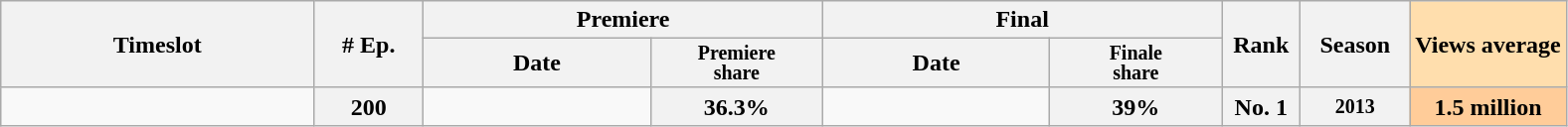<table class="wikitable">
<tr>
<th style="width:20%;" rowspan="2">Timeslot</th>
<th style="width:7%;" rowspan="2"># Ep.</th>
<th colspan=2>Premiere</th>
<th colspan=2>Final</th>
<th style="width:5%;" rowspan="2">Rank</th>
<th style="width:7%;" rowspan="2">Season</th>
<th style="width:10%; background:#ffdead;" rowspan="2">Views average</th>
</tr>
<tr>
<th>Date</th>
<th span style="width:11%; font-size:smaller; line-height:100%;">Premiere<br>share</th>
<th>Date</th>
<th span style="width:11%; font-size:smaller; line-height:100%;">Finale<br>share</th>
</tr>
<tr>
<td rowspan="1"></td>
<th>200</th>
<td style="font-size:11px;line-height:110%"></td>
<th>36.3%</th>
<td style="font-size:11px;line-height:110%"></td>
<th>39%</th>
<th>No. 1</th>
<th style="font-size:smaller">2013</th>
<th style="background:#fc9;">1.5 million</th>
</tr>
</table>
